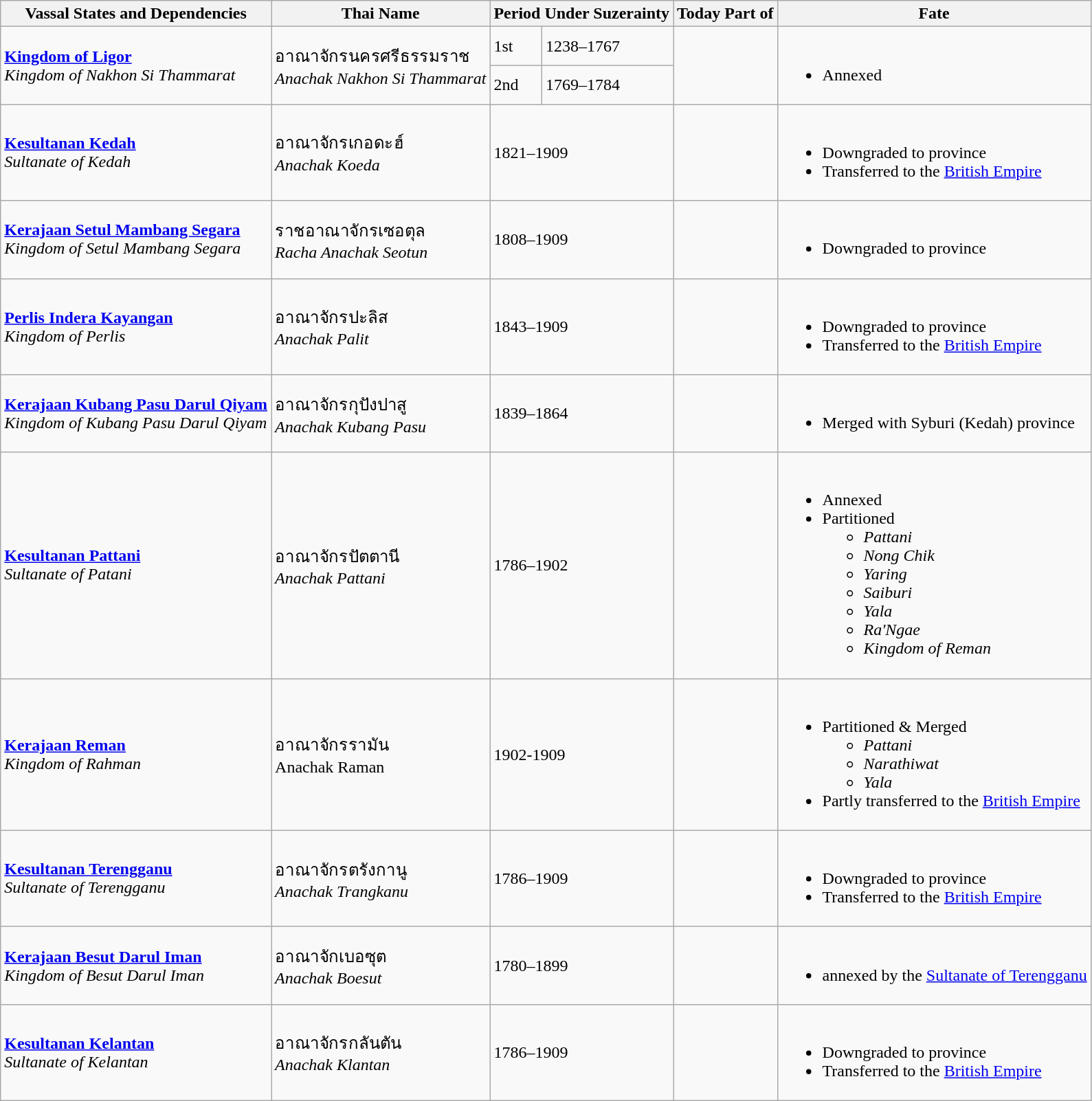<table class="wikitable">
<tr>
<th><strong>Vassal States and Dependencies</strong></th>
<th>Thai Name</th>
<th colspan="2">Period Under Suzerainty</th>
<th>Today Part of</th>
<th>Fate</th>
</tr>
<tr>
<td rowspan="2"><strong><a href='#'>Kingdom of Ligor</a></strong><br><em>Kingdom of Nakhon Si Thammarat</em></td>
<td rowspan="2">อาณาจักรนครศรีธรรมราช<br><em>Anachak Nakhon Si Thammarat</em></td>
<td>1st</td>
<td>1238–1767</td>
<td rowspan="2"></td>
<td rowspan="2"><br><ul><li>Annexed</li></ul></td>
</tr>
<tr>
<td>2nd</td>
<td>1769–1784</td>
</tr>
<tr>
<td><strong><a href='#'>Kesultanan Kedah</a></strong><br><em>Sultanate of Kedah</em></td>
<td>อาณาจักรเกอดะฮ์<br><em>Anachak Koeda</em></td>
<td colspan="2">1821–1909</td>
<td></td>
<td><br><ul><li>Downgraded to province</li><li>Transferred to the <a href='#'>British Empire</a></li></ul></td>
</tr>
<tr>
<td><strong><a href='#'>Kerajaan Setul Mambang Segara</a></strong><br><em>Kingdom of Setul Mambang Segara</em></td>
<td>ราชอาณาจักรเซอตุล<br><em>Racha Anachak Seotun</em></td>
<td colspan="2">1808–1909</td>
<td></td>
<td><br><ul><li>Downgraded to province</li></ul></td>
</tr>
<tr>
<td><strong><a href='#'>Perlis Indera Kayangan</a></strong><br><em>Kingdom of Perlis</em></td>
<td>อาณาจักรปะลิส<br><em>Anachak Palit</em></td>
<td colspan="2">1843–1909</td>
<td></td>
<td><br><ul><li>Downgraded to province</li><li>Transferred to the <a href='#'>British Empire</a></li></ul></td>
</tr>
<tr>
<td><strong><a href='#'>Kerajaan Kubang Pasu Darul Qiyam</a></strong><br><em>Kingdom of Kubang Pasu Darul Qiyam</em></td>
<td>อาณาจักรกุปังปาสู<br><em>Anachak Kubang Pasu</em></td>
<td colspan="2">1839–1864</td>
<td></td>
<td><br><ul><li>Merged with Syburi (Kedah) province</li></ul></td>
</tr>
<tr>
<td><strong><a href='#'>Kesultanan Pattani</a></strong><br><em>Sultanate of Patani</em></td>
<td>อาณาจักรปัตตานี<br><em>Anachak Pattani</em></td>
<td colspan="2">1786–1902</td>
<td></td>
<td><br><ul><li>Annexed</li><li>Partitioned<ul><li><em>Pattani</em></li><li><em>Nong Chik</em></li><li><em>Yaring</em></li><li><em>Saiburi</em></li><li><em>Yala</em></li><li><em>Ra'Ngae</em></li><li><em>Kingdom of Reman</em></li></ul></li></ul></td>
</tr>
<tr>
<td><strong><a href='#'>Kerajaan Reman</a></strong><br><em>Kingdom of Rahman</em></td>
<td>อาณาจักรรามัน<br>Anachak Raman</td>
<td colspan="2">1902-1909</td>
<td></td>
<td><br><ul><li>Partitioned & Merged<ul><li><em>Pattani</em></li><li><em>Narathiwat</em></li><li><em>Yala</em></li></ul></li><li>Partly transferred to the <a href='#'>British Empire</a></li></ul></td>
</tr>
<tr>
<td><strong><a href='#'>Kesultanan Terengganu</a></strong><br><em>Sultanate of Terengganu</em></td>
<td>อาณาจักรตรังกานู<br><em>Anachak Trangkanu</em></td>
<td colspan="2">1786–1909</td>
<td></td>
<td><br><ul><li>Downgraded to province</li><li>Transferred to the <a href='#'>British Empire</a></li></ul></td>
</tr>
<tr>
<td><strong><a href='#'>Kerajaan Besut Darul Iman</a></strong><br><em>Kingdom of Besut Darul Iman</em></td>
<td>อาณาจักเบอซุต<br><em>Anachak Boesut</em></td>
<td colspan="2">1780–1899</td>
<td></td>
<td><br><ul><li>annexed by the <a href='#'>Sultanate of Terengganu</a></li></ul></td>
</tr>
<tr>
<td><strong><a href='#'>Kesultanan Kelantan</a></strong><br><em>Sultanate of Kelantan</em></td>
<td>อาณาจักรกลันตัน<br><em>Anachak Klantan</em></td>
<td colspan="2">1786–1909</td>
<td></td>
<td><br><ul><li>Downgraded to province</li><li>Transferred to the <a href='#'>British Empire</a></li></ul></td>
</tr>
</table>
